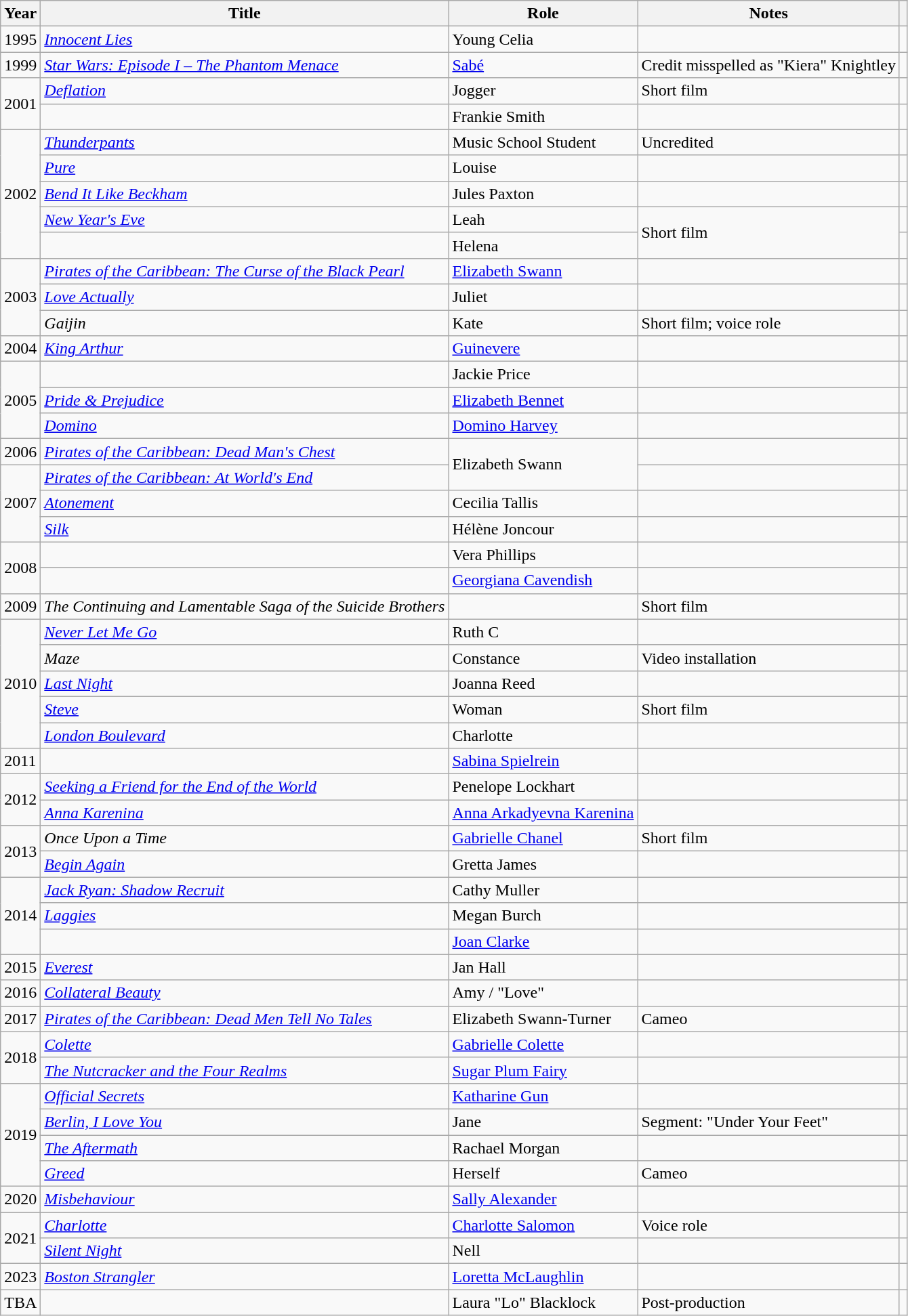<table class="wikitable sortable">
<tr>
<th scope="col">Year</th>
<th scope="col">Title</th>
<th scope="col">Role</th>
<th scope="col" class="unsortable">Notes</th>
<th scope="col" class="unsortable"></th>
</tr>
<tr>
<td>1995</td>
<td><em><a href='#'>Innocent Lies</a></em></td>
<td>Young Celia</td>
<td></td>
<td></td>
</tr>
<tr>
<td>1999</td>
<td><em><a href='#'>Star Wars: Episode I – The Phantom Menace</a></em></td>
<td><a href='#'>Sabé</a></td>
<td>Credit misspelled as "Kiera" Knightley</td>
<td></td>
</tr>
<tr>
<td rowspan="2">2001</td>
<td><em><a href='#'>Deflation</a></em></td>
<td>Jogger</td>
<td>Short film</td>
<td></td>
</tr>
<tr>
<td><em></em></td>
<td>Frankie Smith</td>
<td></td>
<td></td>
</tr>
<tr>
<td rowspan="5">2002</td>
<td><em><a href='#'>Thunderpants</a></em></td>
<td>Music School Student</td>
<td>Uncredited</td>
<td></td>
</tr>
<tr>
<td><em><a href='#'>Pure</a></em></td>
<td>Louise</td>
<td></td>
<td></td>
</tr>
<tr>
<td><em><a href='#'>Bend It Like Beckham</a></em></td>
<td>Jules Paxton</td>
<td></td>
<td></td>
</tr>
<tr>
<td><em><a href='#'>New Year's Eve</a></em></td>
<td>Leah</td>
<td rowspan="2">Short film</td>
<td></td>
</tr>
<tr>
<td><em></em></td>
<td>Helena</td>
<td></td>
</tr>
<tr>
<td rowspan="3">2003</td>
<td><em><a href='#'>Pirates of the Caribbean: The Curse of the Black Pearl</a></em></td>
<td><a href='#'>Elizabeth Swann</a></td>
<td></td>
<td></td>
</tr>
<tr>
<td><em><a href='#'>Love Actually</a></em></td>
<td>Juliet</td>
<td></td>
<td></td>
</tr>
<tr>
<td><em>Gaijin</em></td>
<td>Kate</td>
<td>Short film; voice role</td>
<td></td>
</tr>
<tr>
<td>2004</td>
<td><em><a href='#'>King Arthur</a></em></td>
<td><a href='#'>Guinevere</a></td>
<td></td>
<td></td>
</tr>
<tr>
<td rowspan="3">2005</td>
<td><em></em></td>
<td>Jackie Price</td>
<td></td>
<td></td>
</tr>
<tr>
<td><em><a href='#'>Pride & Prejudice</a></em></td>
<td><a href='#'>Elizabeth Bennet</a></td>
<td></td>
<td></td>
</tr>
<tr>
<td><em><a href='#'>Domino</a></em></td>
<td><a href='#'>Domino Harvey</a></td>
<td></td>
<td></td>
</tr>
<tr>
<td>2006</td>
<td><em><a href='#'>Pirates of the Caribbean: Dead Man's Chest</a></em></td>
<td rowspan="2">Elizabeth Swann</td>
<td></td>
<td></td>
</tr>
<tr>
<td rowspan="3">2007</td>
<td><em><a href='#'>Pirates of the Caribbean: At World's End</a></em></td>
<td></td>
<td></td>
</tr>
<tr>
<td><em><a href='#'>Atonement</a></em></td>
<td>Cecilia Tallis</td>
<td></td>
<td></td>
</tr>
<tr>
<td><em><a href='#'>Silk</a></em></td>
<td>Hélène Joncour</td>
<td></td>
<td></td>
</tr>
<tr>
<td rowspan="2">2008</td>
<td><em></em></td>
<td>Vera Phillips</td>
<td></td>
<td></td>
</tr>
<tr>
<td><em></em></td>
<td><a href='#'>Georgiana Cavendish</a></td>
<td></td>
<td></td>
</tr>
<tr>
<td>2009</td>
<td><em>The Continuing and Lamentable Saga of the Suicide Brothers</em></td>
<td></td>
<td>Short film</td>
<td></td>
</tr>
<tr>
<td rowspan="5">2010</td>
<td><em><a href='#'>Never Let Me Go</a></em></td>
<td>Ruth C</td>
<td></td>
<td></td>
</tr>
<tr>
<td><em>Maze</em></td>
<td>Constance</td>
<td>Video installation</td>
<td></td>
</tr>
<tr>
<td><em><a href='#'>Last Night</a></em></td>
<td>Joanna Reed</td>
<td></td>
<td></td>
</tr>
<tr>
<td><em><a href='#'>Steve</a></em></td>
<td>Woman</td>
<td>Short film</td>
<td></td>
</tr>
<tr>
<td><em><a href='#'>London Boulevard</a></em></td>
<td>Charlotte</td>
<td></td>
<td></td>
</tr>
<tr>
<td>2011</td>
<td><em></em></td>
<td><a href='#'>Sabina Spielrein</a></td>
<td></td>
<td></td>
</tr>
<tr>
<td rowspan="2">2012</td>
<td><em><a href='#'>Seeking a Friend for the End of the World</a></em></td>
<td>Penelope Lockhart</td>
<td></td>
<td></td>
</tr>
<tr>
<td><em><a href='#'>Anna Karenina</a></em></td>
<td><a href='#'>Anna Arkadyevna Karenina</a></td>
<td></td>
<td></td>
</tr>
<tr>
<td rowspan="2">2013</td>
<td><em>Once Upon a Time</em></td>
<td><a href='#'>Gabrielle Chanel</a></td>
<td>Short film</td>
<td></td>
</tr>
<tr>
<td><em><a href='#'>Begin Again</a></em></td>
<td>Gretta James</td>
<td></td>
<td></td>
</tr>
<tr>
<td rowspan="3">2014</td>
<td><em><a href='#'>Jack Ryan: Shadow Recruit</a></em></td>
<td>Cathy Muller</td>
<td></td>
<td></td>
</tr>
<tr>
<td><em><a href='#'>Laggies</a></em></td>
<td>Megan Burch</td>
<td></td>
<td></td>
</tr>
<tr>
<td><em></em></td>
<td><a href='#'>Joan Clarke</a></td>
<td></td>
<td></td>
</tr>
<tr>
<td>2015</td>
<td><em><a href='#'>Everest</a></em></td>
<td>Jan Hall</td>
<td></td>
<td></td>
</tr>
<tr>
<td>2016</td>
<td><em><a href='#'>Collateral Beauty</a></em></td>
<td>Amy / "Love"</td>
<td></td>
<td></td>
</tr>
<tr>
<td>2017</td>
<td><em><a href='#'>Pirates of the Caribbean: Dead Men Tell No Tales</a></em></td>
<td>Elizabeth Swann-Turner</td>
<td>Cameo</td>
<td></td>
</tr>
<tr>
<td rowspan="2">2018</td>
<td><em><a href='#'>Colette</a></em></td>
<td><a href='#'>Gabrielle Colette</a></td>
<td></td>
<td></td>
</tr>
<tr>
<td><em><a href='#'>The Nutcracker and the Four Realms</a></em></td>
<td><a href='#'>Sugar Plum Fairy</a></td>
<td></td>
<td></td>
</tr>
<tr>
<td rowspan="4">2019</td>
<td><em><a href='#'>Official Secrets</a></em></td>
<td><a href='#'>Katharine Gun</a></td>
<td></td>
<td></td>
</tr>
<tr>
<td><em><a href='#'>Berlin, I Love You</a></em></td>
<td>Jane</td>
<td>Segment: "Under Your Feet"</td>
<td></td>
</tr>
<tr>
<td><em><a href='#'>The Aftermath</a></em></td>
<td>Rachael Morgan</td>
<td></td>
<td></td>
</tr>
<tr>
<td><em><a href='#'>Greed</a></em></td>
<td>Herself</td>
<td>Cameo</td>
<td></td>
</tr>
<tr>
<td>2020</td>
<td><em><a href='#'>Misbehaviour</a></em></td>
<td><a href='#'>Sally Alexander</a></td>
<td></td>
<td></td>
</tr>
<tr>
<td rowspan="2">2021</td>
<td><em><a href='#'>Charlotte</a></em></td>
<td><a href='#'>Charlotte Salomon</a></td>
<td>Voice role</td>
<td></td>
</tr>
<tr>
<td><em><a href='#'>Silent Night</a></em></td>
<td>Nell</td>
<td></td>
<td></td>
</tr>
<tr>
<td>2023</td>
<td><em><a href='#'>Boston Strangler</a></em></td>
<td><a href='#'>Loretta McLaughlin</a></td>
<td></td>
<td></td>
</tr>
<tr>
<td>TBA</td>
<td></td>
<td>Laura "Lo" Blacklock</td>
<td>Post-production</td>
<td></td>
</tr>
</table>
